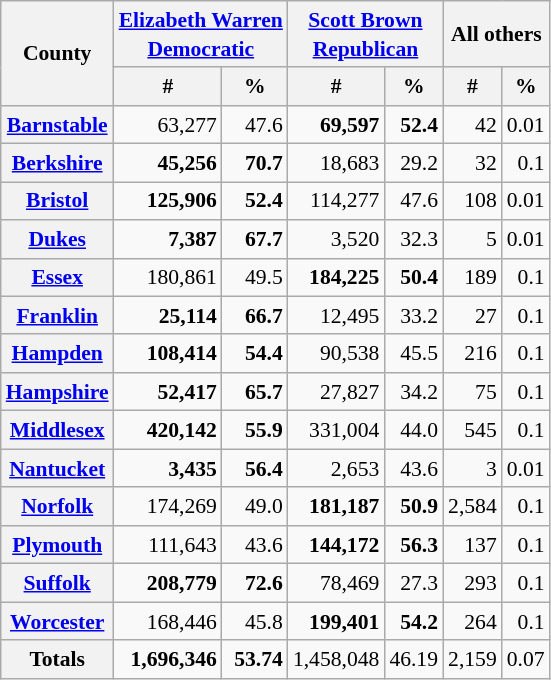<table class="wikitable sortable" style="text-align:right;font-size:90%;line-height:1.3">
<tr>
<th rowspan="2">County</th>
<th colspan="2"><a href='#'>Elizabeth Warren</a><br><a href='#'>Democratic</a></th>
<th colspan="2"><a href='#'>Scott Brown</a><br><a href='#'>Republican</a></th>
<th colspan="2">All others</th>
</tr>
<tr>
<th data-sort-type="number">#</th>
<th data-sort-type="number">%</th>
<th data-sort-type="number">#</th>
<th data-sort-type="number">%</th>
<th data-sort-type="number">#</th>
<th data-sort-type="number">%</th>
</tr>
<tr>
<th><a href='#'>Barnstable</a></th>
<td>63,277</td>
<td>47.6</td>
<td><strong>69,597</strong></td>
<td><strong>52.4</strong></td>
<td>42</td>
<td>0.01</td>
</tr>
<tr>
<th><a href='#'>Berkshire</a></th>
<td><strong>45,256</strong></td>
<td><strong>70.7</strong></td>
<td>18,683</td>
<td>29.2</td>
<td>32</td>
<td>0.1</td>
</tr>
<tr>
<th><a href='#'>Bristol</a></th>
<td><strong>125,906</strong></td>
<td><strong>52.4</strong></td>
<td>114,277</td>
<td>47.6</td>
<td>108</td>
<td>0.01</td>
</tr>
<tr>
<th><a href='#'>Dukes</a></th>
<td><strong>7,387</strong></td>
<td><strong>67.7</strong></td>
<td>3,520</td>
<td>32.3</td>
<td>5</td>
<td>0.01</td>
</tr>
<tr>
<th><a href='#'>Essex</a></th>
<td>180,861</td>
<td>49.5</td>
<td><strong>184,225</strong></td>
<td><strong>50.4</strong></td>
<td>189</td>
<td>0.1</td>
</tr>
<tr>
<th><a href='#'>Franklin</a></th>
<td><strong>25,114</strong></td>
<td><strong>66.7</strong></td>
<td>12,495</td>
<td>33.2</td>
<td>27</td>
<td>0.1</td>
</tr>
<tr>
<th><a href='#'>Hampden</a></th>
<td><strong>108,414</strong></td>
<td><strong>54.4</strong></td>
<td>90,538</td>
<td>45.5</td>
<td>216</td>
<td>0.1</td>
</tr>
<tr>
<th><a href='#'>Hampshire</a></th>
<td><strong>52,417</strong></td>
<td><strong>65.7</strong></td>
<td>27,827</td>
<td>34.2</td>
<td>75</td>
<td>0.1</td>
</tr>
<tr>
<th><a href='#'>Middlesex</a></th>
<td><strong>420,142</strong></td>
<td><strong>55.9</strong></td>
<td>331,004</td>
<td>44.0</td>
<td>545</td>
<td>0.1</td>
</tr>
<tr>
<th><a href='#'>Nantucket</a></th>
<td><strong>3,435</strong></td>
<td><strong>56.4</strong></td>
<td>2,653</td>
<td>43.6</td>
<td>3</td>
<td>0.01</td>
</tr>
<tr>
<th><a href='#'>Norfolk</a></th>
<td>174,269</td>
<td>49.0</td>
<td><strong>181,187</strong></td>
<td><strong>50.9</strong></td>
<td>2,584</td>
<td>0.1</td>
</tr>
<tr>
<th><a href='#'>Plymouth</a></th>
<td>111,643</td>
<td>43.6</td>
<td><strong>144,172</strong></td>
<td><strong>56.3</strong></td>
<td>137</td>
<td>0.1</td>
</tr>
<tr>
<th><a href='#'>Suffolk</a></th>
<td><strong>208,779</strong></td>
<td><strong>72.6</strong></td>
<td>78,469</td>
<td>27.3</td>
<td>293</td>
<td>0.1</td>
</tr>
<tr>
<th><a href='#'>Worcester</a></th>
<td>168,446</td>
<td>45.8</td>
<td><strong>199,401</strong></td>
<td><strong>54.2</strong></td>
<td>264</td>
<td>0.1</td>
</tr>
<tr class=sortbottom>
<th>Totals</th>
<td><strong>1,696,346</strong></td>
<td><strong>53.74</strong></td>
<td>1,458,048</td>
<td>46.19</td>
<td>2,159</td>
<td>0.07</td>
</tr>
</table>
